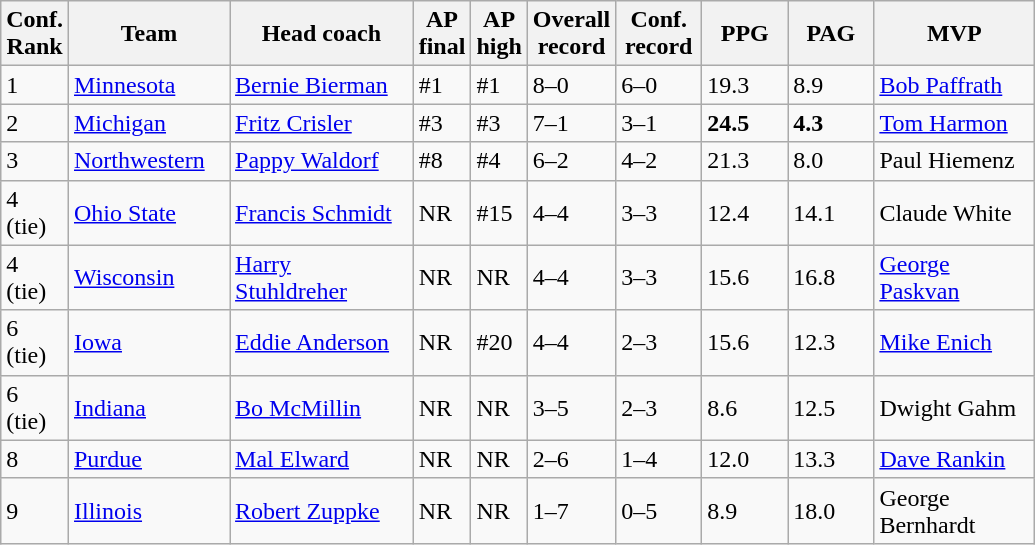<table class="sortable wikitable">
<tr>
<th width="25">Conf. Rank</th>
<th width="100">Team</th>
<th width="115">Head coach</th>
<th width="25">AP final</th>
<th width="25">AP high</th>
<th width="50">Overall record</th>
<th width="50">Conf. record</th>
<th width="50">PPG</th>
<th width="50">PAG</th>
<th width="100">MVP</th>
</tr>
<tr align="left" bgcolor="">
<td>1</td>
<td><a href='#'>Minnesota</a></td>
<td><a href='#'>Bernie Bierman</a></td>
<td>#1</td>
<td>#1</td>
<td>8–0</td>
<td>6–0</td>
<td>19.3</td>
<td>8.9</td>
<td><a href='#'>Bob Paffrath</a></td>
</tr>
<tr align="left" bgcolor="">
<td>2</td>
<td><a href='#'>Michigan</a></td>
<td><a href='#'>Fritz Crisler</a></td>
<td>#3</td>
<td>#3</td>
<td>7–1</td>
<td>3–1</td>
<td><strong>24.5</strong></td>
<td><strong>4.3</strong></td>
<td><a href='#'>Tom Harmon</a></td>
</tr>
<tr align="left" bgcolor="">
<td>3</td>
<td><a href='#'>Northwestern</a></td>
<td><a href='#'>Pappy Waldorf</a></td>
<td>#8</td>
<td>#4</td>
<td>6–2</td>
<td>4–2</td>
<td>21.3</td>
<td>8.0</td>
<td>Paul Hiemenz</td>
</tr>
<tr align="left" bgcolor="">
<td>4 (tie)</td>
<td><a href='#'>Ohio State</a></td>
<td><a href='#'>Francis Schmidt</a></td>
<td>NR</td>
<td>#15</td>
<td>4–4</td>
<td>3–3</td>
<td>12.4</td>
<td>14.1</td>
<td>Claude White</td>
</tr>
<tr align="left" bgcolor="">
<td>4 (tie)</td>
<td><a href='#'>Wisconsin</a></td>
<td><a href='#'>Harry Stuhldreher</a></td>
<td>NR</td>
<td>NR</td>
<td>4–4</td>
<td>3–3</td>
<td>15.6</td>
<td>16.8</td>
<td><a href='#'>George Paskvan</a></td>
</tr>
<tr align="left" bgcolor="">
<td>6 (tie)</td>
<td><a href='#'>Iowa</a></td>
<td><a href='#'>Eddie Anderson</a></td>
<td>NR</td>
<td>#20</td>
<td>4–4</td>
<td>2–3</td>
<td>15.6</td>
<td>12.3</td>
<td><a href='#'>Mike Enich</a></td>
</tr>
<tr align="left" bgcolor="">
<td>6 (tie)</td>
<td><a href='#'>Indiana</a></td>
<td><a href='#'>Bo McMillin</a></td>
<td>NR</td>
<td>NR</td>
<td>3–5</td>
<td>2–3</td>
<td>8.6</td>
<td>12.5</td>
<td>Dwight Gahm</td>
</tr>
<tr align="left" bgcolor="">
<td>8</td>
<td><a href='#'>Purdue</a></td>
<td><a href='#'>Mal Elward</a></td>
<td>NR</td>
<td>NR</td>
<td>2–6</td>
<td>1–4</td>
<td>12.0</td>
<td>13.3</td>
<td><a href='#'>Dave Rankin</a></td>
</tr>
<tr align="left" bgcolor="">
<td>9</td>
<td><a href='#'>Illinois</a></td>
<td><a href='#'>Robert Zuppke</a></td>
<td>NR</td>
<td>NR</td>
<td>1–7</td>
<td>0–5</td>
<td>8.9</td>
<td>18.0</td>
<td>George Bernhardt</td>
</tr>
</table>
